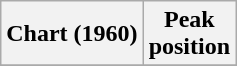<table class="wikitable sortable plainrowheaders" style="text-align:center">
<tr>
<th scope="col">Chart (1960)</th>
<th scope="col">Peak<br>position</th>
</tr>
<tr>
</tr>
</table>
